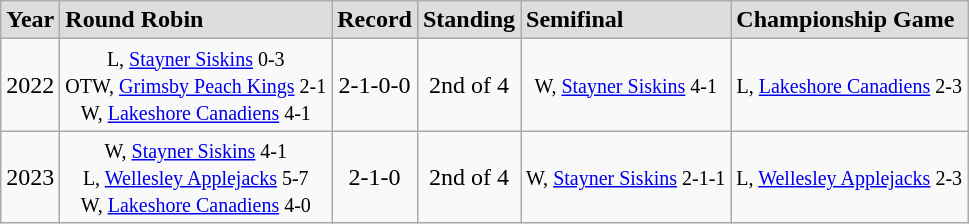<table class="wikitable">
<tr style="font-weight:bold; background-color:#dddddd;" |>
<td>Year</td>
<td>Round Robin</td>
<td>Record</td>
<td>Standing</td>
<td>Semifinal</td>
<td>Championship Game</td>
</tr>
<tr align=center>
<td>2022</td>
<td><small>L, <a href='#'>Stayner Siskins</a> 0-3<br>OTW, <a href='#'>Grimsby Peach Kings</a> 2-1<br>W, <a href='#'>Lakeshore Canadiens</a> 4-1</small></td>
<td>2-1-0-0</td>
<td>2nd of 4</td>
<td><small>W, <a href='#'>Stayner Siskins</a> 4-1</small></td>
<td><small>L, <a href='#'>Lakeshore Canadiens</a> 2-3</small></td>
</tr>
<tr align=center>
<td>2023</td>
<td><small>W, <a href='#'>Stayner Siskins</a> 4-1<br>L, <a href='#'>Wellesley Applejacks</a> 5-7<br>W, <a href='#'>Lakeshore Canadiens</a> 4-0</small></td>
<td>2-1-0</td>
<td>2nd of 4</td>
<td><small>W, <a href='#'>Stayner Siskins</a> 2-1-1</small></td>
<td><small>L, <a href='#'>Wellesley Applejacks</a> 2-3</small></td>
</tr>
</table>
